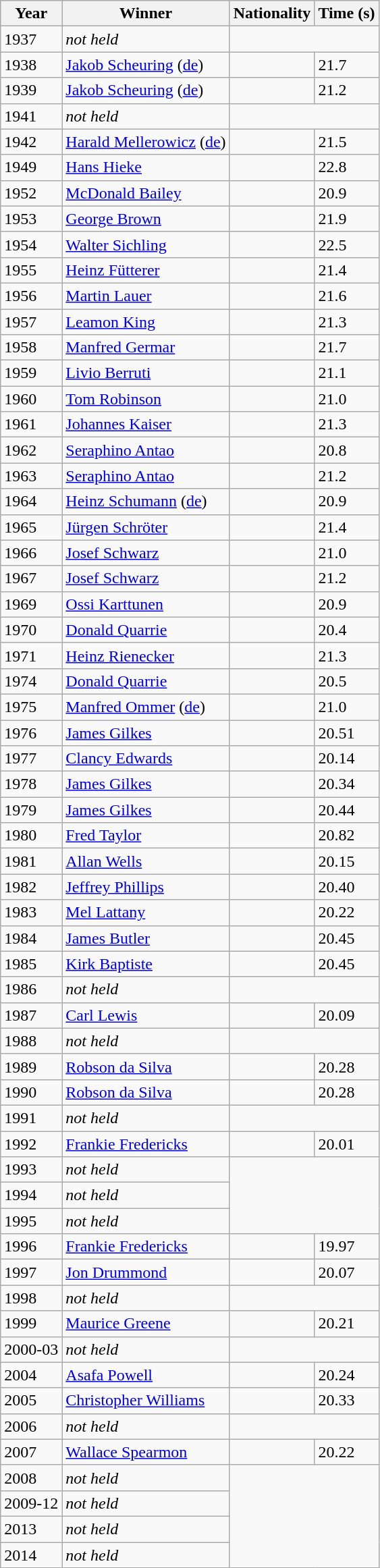<table class="wikitable collapsible collapsed" style="float:left; margin-right:1em">
<tr>
<th>Year</th>
<th>Winner</th>
<th>Nationality</th>
<th>Time (s)</th>
</tr>
<tr>
<td>1937</td>
<td><em>not held</em></td>
</tr>
<tr>
<td>1938</td>
<td><a href='#'>Jakob Scheuring</a> (<a href='#'>de</a>)</td>
<td></td>
<td>21.7</td>
</tr>
<tr>
<td>1939</td>
<td><a href='#'>Jakob Scheuring</a> (<a href='#'>de</a>)</td>
<td></td>
<td>21.2</td>
</tr>
<tr>
<td>1941</td>
<td><em>not held</em></td>
</tr>
<tr>
<td>1942</td>
<td><a href='#'>Harald Mellerowicz</a> (<a href='#'>de</a>)</td>
<td></td>
<td>21.5</td>
</tr>
<tr>
<td>1949</td>
<td><a href='#'>Hans Hieke</a></td>
<td></td>
<td>22.8</td>
</tr>
<tr>
<td>1952</td>
<td><a href='#'>McDonald Bailey</a></td>
<td></td>
<td>20.9</td>
</tr>
<tr>
<td>1953</td>
<td><a href='#'>George Brown</a></td>
<td></td>
<td>21.9</td>
</tr>
<tr>
<td>1954</td>
<td><a href='#'>Walter Sichling</a></td>
<td></td>
<td>22.5</td>
</tr>
<tr>
<td>1955</td>
<td><a href='#'>Heinz Fütterer</a></td>
<td></td>
<td>21.4</td>
</tr>
<tr>
<td>1956</td>
<td><a href='#'>Martin Lauer</a></td>
<td></td>
<td>21.6</td>
</tr>
<tr>
<td>1957</td>
<td><a href='#'>Leamon King</a></td>
<td></td>
<td>21.3</td>
</tr>
<tr>
<td>1958</td>
<td><a href='#'>Manfred Germar</a></td>
<td></td>
<td>21.7</td>
</tr>
<tr>
<td>1959</td>
<td><a href='#'>Livio Berruti</a></td>
<td></td>
<td>21.1</td>
</tr>
<tr>
<td>1960</td>
<td><a href='#'>Tom Robinson</a></td>
<td></td>
<td>21.0</td>
</tr>
<tr>
<td>1961</td>
<td><a href='#'>Johannes Kaiser</a></td>
<td></td>
<td>21.3</td>
</tr>
<tr>
<td>1962</td>
<td><a href='#'>Seraphino Antao</a></td>
<td></td>
<td>20.8</td>
</tr>
<tr>
<td>1963</td>
<td><a href='#'>Seraphino Antao</a></td>
<td></td>
<td>21.2</td>
</tr>
<tr>
<td>1964</td>
<td><a href='#'>Heinz Schumann</a> (<a href='#'>de</a>)</td>
<td></td>
<td>20.9</td>
</tr>
<tr>
<td>1965</td>
<td><a href='#'>Jürgen Schröter</a></td>
<td></td>
<td>21.4</td>
</tr>
<tr>
<td>1966</td>
<td><a href='#'>Josef Schwarz</a></td>
<td></td>
<td>21.0</td>
</tr>
<tr>
<td>1967</td>
<td><a href='#'>Josef Schwarz</a></td>
<td></td>
<td>21.2</td>
</tr>
<tr>
<td>1969</td>
<td><a href='#'>Ossi Karttunen</a></td>
<td></td>
<td>20.9</td>
</tr>
<tr>
<td>1970</td>
<td><a href='#'>Donald Quarrie</a></td>
<td></td>
<td>20.4</td>
</tr>
<tr>
<td>1971</td>
<td><a href='#'>Heinz Rienecker</a></td>
<td></td>
<td>21.3</td>
</tr>
<tr>
<td>1974</td>
<td><a href='#'>Donald Quarrie</a></td>
<td></td>
<td>20.5</td>
</tr>
<tr>
<td>1975</td>
<td><a href='#'>Manfred Ommer</a> (<a href='#'>de</a>)</td>
<td></td>
<td>21.0</td>
</tr>
<tr>
<td>1976</td>
<td><a href='#'>James Gilkes</a></td>
<td></td>
<td>20.51</td>
</tr>
<tr>
<td>1977</td>
<td><a href='#'>Clancy Edwards</a></td>
<td></td>
<td>20.14</td>
</tr>
<tr>
<td>1978</td>
<td><a href='#'>James Gilkes</a></td>
<td></td>
<td>20.34</td>
</tr>
<tr>
<td>1979</td>
<td><a href='#'>James Gilkes</a></td>
<td></td>
<td>20.44</td>
</tr>
<tr>
<td>1980</td>
<td><a href='#'>Fred Taylor</a></td>
<td></td>
<td>20.82</td>
</tr>
<tr>
<td>1981</td>
<td><a href='#'>Allan Wells</a></td>
<td></td>
<td>20.15</td>
</tr>
<tr>
<td>1982</td>
<td><a href='#'>Jeffrey Phillips</a></td>
<td></td>
<td>20.40</td>
</tr>
<tr>
<td>1983</td>
<td><a href='#'>Mel Lattany</a></td>
<td></td>
<td>20.22</td>
</tr>
<tr>
<td>1984</td>
<td><a href='#'>James Butler</a></td>
<td></td>
<td>20.45</td>
</tr>
<tr>
<td>1985</td>
<td><a href='#'>Kirk Baptiste</a></td>
<td></td>
<td>20.45</td>
</tr>
<tr>
<td>1986</td>
<td><em>not held</em></td>
</tr>
<tr>
<td>1987</td>
<td><a href='#'>Carl Lewis</a></td>
<td></td>
<td>20.09</td>
</tr>
<tr>
<td>1988</td>
<td><em>not held</em></td>
</tr>
<tr>
<td>1989</td>
<td><a href='#'>Robson da Silva</a></td>
<td></td>
<td>20.28</td>
</tr>
<tr>
<td>1990</td>
<td><a href='#'>Robson da Silva</a></td>
<td></td>
<td>20.28</td>
</tr>
<tr>
<td>1991</td>
<td><em>not held</em></td>
</tr>
<tr>
<td>1992</td>
<td><a href='#'>Frankie Fredericks</a></td>
<td></td>
<td>20.01</td>
</tr>
<tr>
<td>1993</td>
<td><em>not held</em></td>
</tr>
<tr>
<td>1994</td>
<td><em>not held</em></td>
</tr>
<tr>
<td>1995</td>
<td><em>not held</em></td>
</tr>
<tr>
<td>1996</td>
<td><a href='#'>Frankie Fredericks</a></td>
<td></td>
<td>19.97</td>
</tr>
<tr>
<td>1997</td>
<td><a href='#'>Jon Drummond</a></td>
<td></td>
<td>20.07</td>
</tr>
<tr>
<td>1998</td>
<td><em>not held</em></td>
</tr>
<tr>
<td>1999</td>
<td><a href='#'>Maurice Greene</a></td>
<td></td>
<td>20.21</td>
</tr>
<tr>
<td>2000-03</td>
<td><em>not held</em></td>
</tr>
<tr>
<td>2004</td>
<td><a href='#'>Asafa Powell</a></td>
<td></td>
<td>20.24</td>
</tr>
<tr>
<td>2005</td>
<td><a href='#'>Christopher Williams</a></td>
<td></td>
<td>20.33</td>
</tr>
<tr>
<td>2006</td>
<td><em>not held</em></td>
</tr>
<tr>
<td>2007</td>
<td><a href='#'>Wallace Spearmon</a></td>
<td></td>
<td>20.22</td>
</tr>
<tr>
<td>2008</td>
<td><em>not held</em></td>
</tr>
<tr>
<td>2009-12</td>
<td><em>not held</em></td>
</tr>
<tr>
<td>2013</td>
<td><em>not held</em></td>
</tr>
<tr>
<td>2014</td>
<td><em>not held</em></td>
</tr>
<tr>
</tr>
</table>
